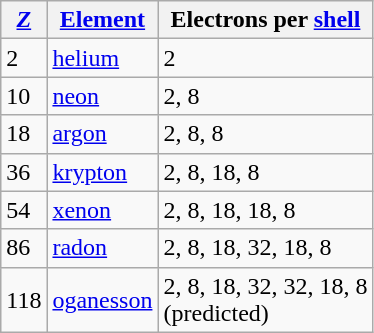<table class="wikitable" style="white-space:nowrap;">
<tr>
<th><em><a href='#'>Z</a></em></th>
<th><a href='#'>Element</a></th>
<th>Electrons per <a href='#'>shell</a></th>
</tr>
<tr>
<td>2</td>
<td><a href='#'>helium</a></td>
<td>2</td>
</tr>
<tr>
<td>10</td>
<td><a href='#'>neon</a></td>
<td>2, 8</td>
</tr>
<tr>
<td>18</td>
<td><a href='#'>argon</a></td>
<td>2, 8, 8</td>
</tr>
<tr>
<td>36</td>
<td><a href='#'>krypton</a></td>
<td>2, 8, 18, 8</td>
</tr>
<tr>
<td>54</td>
<td><a href='#'>xenon</a></td>
<td>2, 8, 18, 18, 8</td>
</tr>
<tr>
<td>86</td>
<td><a href='#'>radon</a></td>
<td>2, 8, 18, 32, 18, 8</td>
</tr>
<tr>
<td>118</td>
<td><a href='#'>oganesson</a></td>
<td>2, 8, 18, 32, 32, 18, 8<br>(predicted)</td>
</tr>
</table>
